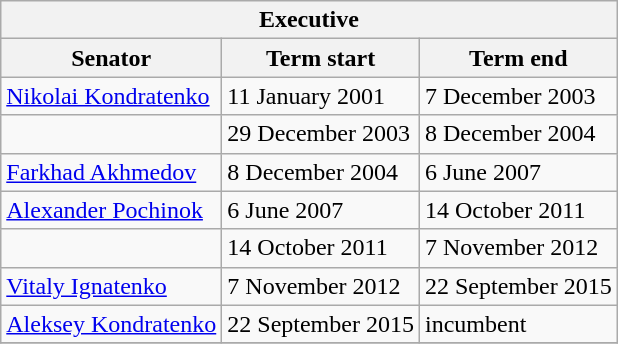<table class="wikitable sortable">
<tr>
<th colspan=3>Executive</th>
</tr>
<tr>
<th>Senator</th>
<th>Term start</th>
<th>Term end</th>
</tr>
<tr>
<td><a href='#'>Nikolai Kondratenko</a></td>
<td>11 January 2001</td>
<td>7 December 2003</td>
</tr>
<tr>
<td></td>
<td>29 December 2003</td>
<td>8 December 2004</td>
</tr>
<tr>
<td><a href='#'>Farkhad Akhmedov</a></td>
<td>8 December 2004</td>
<td>6 June 2007</td>
</tr>
<tr>
<td><a href='#'>Alexander Pochinok</a></td>
<td>6 June 2007</td>
<td>14 October 2011</td>
</tr>
<tr>
<td></td>
<td>14 October 2011</td>
<td>7 November 2012</td>
</tr>
<tr>
<td><a href='#'>Vitaly Ignatenko</a></td>
<td>7 November 2012</td>
<td>22 September 2015</td>
</tr>
<tr>
<td><a href='#'>Aleksey Kondratenko</a></td>
<td>22 September 2015</td>
<td>incumbent</td>
</tr>
<tr>
</tr>
</table>
